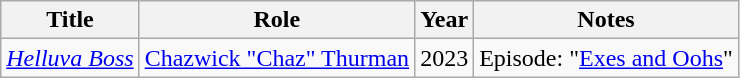<table class="wikitable">
<tr>
<th>Title</th>
<th>Role</th>
<th>Year</th>
<th>Notes</th>
</tr>
<tr>
<td><em><a href='#'>Helluva Boss</a></em></td>
<td><a href='#'>Chazwick "Chaz" Thurman</a></td>
<td>2023</td>
<td>Episode: "<a href='#'>Exes and Oohs</a>"</td>
</tr>
</table>
